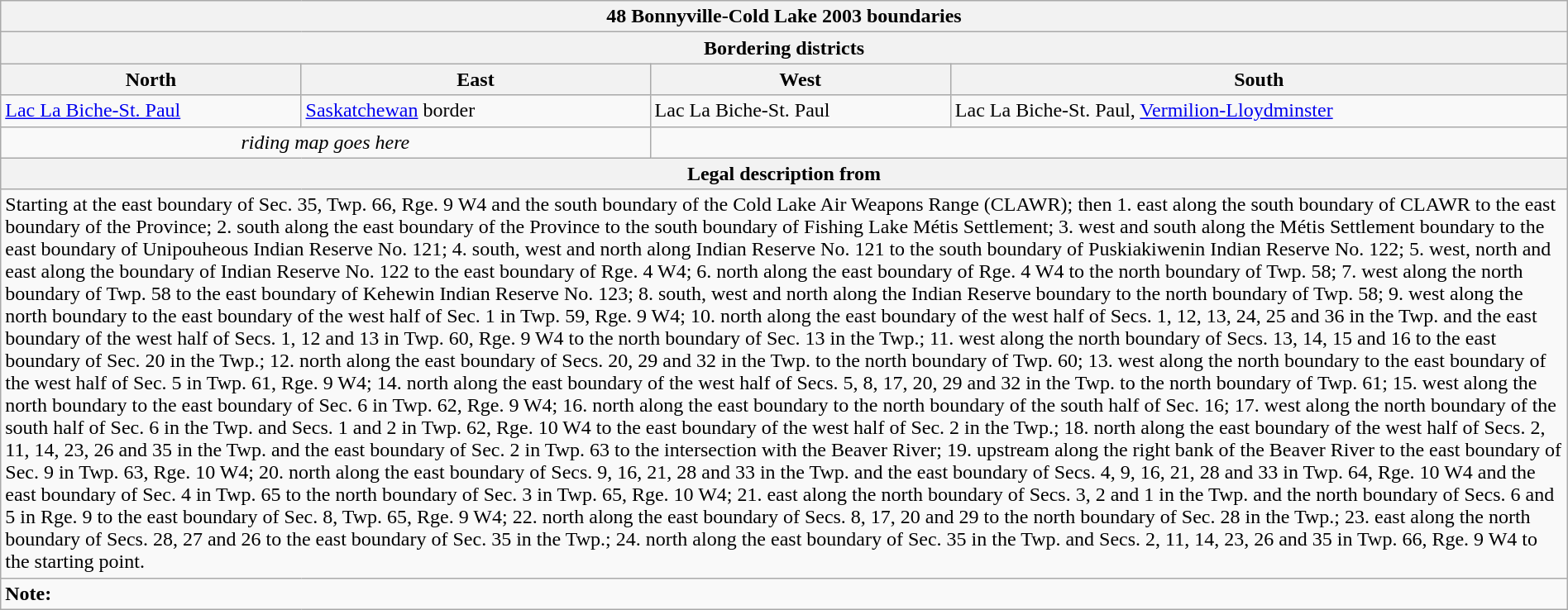<table class="wikitable collapsible collapsed" style="width:100%;">
<tr>
<th colspan=4>48 Bonnyville-Cold Lake 2003 boundaries</th>
</tr>
<tr>
<th colspan=4>Bordering districts</th>
</tr>
<tr>
<th>North</th>
<th>East</th>
<th>West</th>
<th>South</th>
</tr>
<tr>
<td><a href='#'>Lac La Biche-St. Paul</a></td>
<td><a href='#'>Saskatchewan</a> border</td>
<td>Lac La Biche-St. Paul</td>
<td>Lac La Biche-St. Paul, <a href='#'>Vermilion-Lloydminster</a></td>
</tr>
<tr>
<td colspan=2 align=center><em>riding map goes here</em></td>
<td colspan=2 align=center></td>
</tr>
<tr>
<th colspan=4>Legal description from </th>
</tr>
<tr>
<td colspan=4>Starting at the east boundary of Sec. 35, Twp. 66, Rge. 9 W4 and the south boundary of the Cold Lake Air Weapons Range (CLAWR); then 1. east along the south boundary of CLAWR to the east boundary of the Province; 2. south along the east boundary of the Province to the south boundary of Fishing Lake Métis Settlement; 3. west and south along the Métis Settlement boundary to the east boundary of Unipouheous Indian Reserve No. 121; 4. south, west and north along Indian Reserve No. 121 to the south boundary of Puskiakiwenin Indian Reserve No. 122; 5. west, north and east along the boundary of Indian Reserve No. 122 to the east boundary of Rge. 4 W4; 6. north along the east boundary of Rge. 4 W4 to the north boundary of Twp. 58; 7. west along the north boundary of Twp. 58 to the east boundary of Kehewin Indian Reserve No. 123; 8. south, west and north along the Indian Reserve boundary to the north boundary of Twp. 58; 9. west along the north boundary to the east boundary of the west half of Sec. 1 in Twp. 59, Rge. 9 W4; 10. north along the east boundary of the west half of Secs. 1, 12, 13, 24, 25 and 36 in the Twp. and the east boundary of the west half of Secs. 1, 12 and 13 in Twp. 60, Rge. 9 W4 to the north boundary of Sec. 13 in the Twp.; 11. west along the north boundary of Secs. 13, 14, 15 and 16 to the east boundary of Sec. 20 in the Twp.; 12. north along the east boundary of Secs. 20, 29 and 32 in the Twp. to the north boundary of Twp. 60; 13. west along the north boundary to the east boundary of the west half of Sec. 5 in Twp. 61, Rge. 9 W4; 14. north along the east boundary of the west half of Secs. 5, 8, 17, 20, 29 and 32 in the Twp. to the north boundary of Twp. 61; 15. west along the north boundary to the east boundary of Sec. 6 in Twp. 62, Rge. 9 W4; 16. north along the east boundary to the north boundary of the south half of Sec. 16; 17. west along the north boundary of the south half of Sec. 6 in the Twp. and Secs. 1 and 2 in Twp. 62, Rge. 10 W4 to the east boundary of the west half of Sec. 2 in the Twp.; 18. north along the east boundary of the west half of Secs. 2, 11, 14, 23, 26 and 35 in the Twp. and the east boundary of Sec. 2 in Twp. 63 to the intersection with the Beaver River; 19. upstream along the right bank of the Beaver River to the east boundary of Sec. 9 in Twp. 63, Rge. 10 W4; 20. north along the east boundary of Secs. 9, 16, 21, 28 and 33 in the Twp. and the east boundary of Secs. 4, 9, 16, 21, 28 and 33 in Twp. 64, Rge. 10 W4 and the east boundary of Sec. 4 in Twp. 65 to the north boundary of Sec. 3 in Twp. 65, Rge. 10 W4; 21. east along the north boundary of Secs. 3, 2 and 1 in the Twp. and the north boundary of Secs. 6 and 5 in Rge. 9 to the east boundary of Sec. 8, Twp. 65, Rge. 9 W4; 22. north along the east boundary of Secs. 8, 17, 20 and 29 to the north boundary of Sec. 28 in the Twp.; 23. east along the north boundary of Secs. 28, 27 and 26 to the east boundary of Sec. 35 in the Twp.; 24. north along the east boundary of Sec. 35 in the Twp. and Secs. 2, 11, 14, 23, 26 and 35 in Twp. 66, Rge. 9 W4 to the starting point.</td>
</tr>
<tr>
<td colspan=4><strong>Note:</strong></td>
</tr>
</table>
